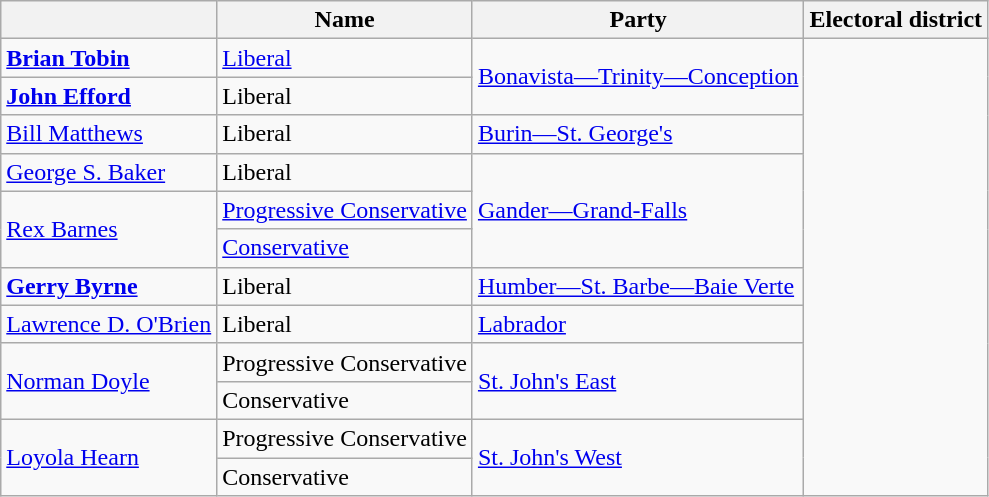<table class="wikitable">
<tr>
<th></th>
<th>Name</th>
<th>Party</th>
<th>Electoral district</th>
</tr>
<tr>
<td><strong><a href='#'>Brian Tobin</a></strong></td>
<td><a href='#'>Liberal</a></td>
<td rowspan="2"><a href='#'>Bonavista—Trinity—Conception</a></td>
</tr>
<tr>
<td><strong><a href='#'>John Efford</a></strong></td>
<td>Liberal</td>
</tr>
<tr>
<td><a href='#'>Bill Matthews</a></td>
<td>Liberal</td>
<td><a href='#'>Burin—St. George's</a></td>
</tr>
<tr>
<td><a href='#'>George S. Baker</a></td>
<td>Liberal</td>
<td rowspan="3"><a href='#'>Gander—Grand-Falls</a></td>
</tr>
<tr>
<td rowspan="2"><a href='#'>Rex Barnes</a></td>
<td><a href='#'>Progressive Conservative</a></td>
</tr>
<tr>
<td><a href='#'>Conservative</a></td>
</tr>
<tr>
<td><strong><a href='#'>Gerry Byrne</a></strong></td>
<td>Liberal</td>
<td><a href='#'>Humber—St. Barbe—Baie Verte</a></td>
</tr>
<tr>
<td><a href='#'>Lawrence D. O'Brien</a></td>
<td>Liberal</td>
<td><a href='#'>Labrador</a></td>
</tr>
<tr>
<td rowspan="2"><a href='#'>Norman Doyle</a></td>
<td>Progressive Conservative</td>
<td rowspan="2"><a href='#'>St. John's East</a></td>
</tr>
<tr>
<td>Conservative</td>
</tr>
<tr>
<td rowspan="2"><a href='#'>Loyola Hearn</a></td>
<td>Progressive Conservative</td>
<td rowspan="2"><a href='#'>St. John's West</a></td>
</tr>
<tr>
<td>Conservative</td>
</tr>
</table>
